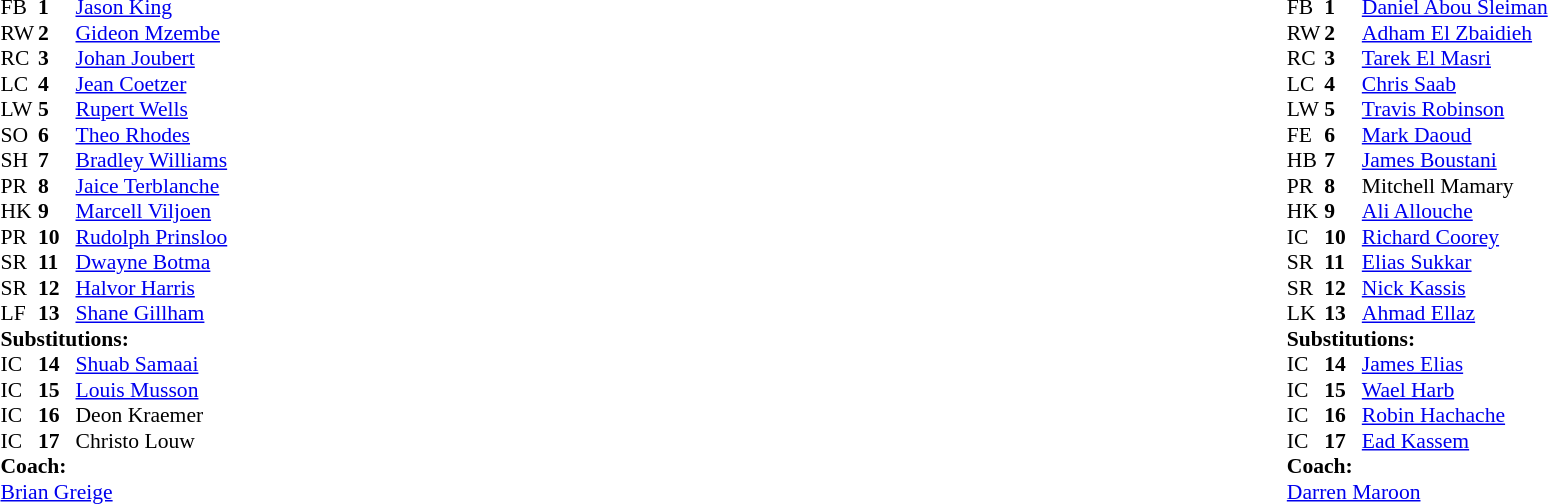<table width="100%">
<tr>
<td valign="top" width="50%"><br><table style="font-size: 90%" cellspacing="0" cellpadding="0">
<tr>
<th width="25"></th>
<th width="25"></th>
</tr>
<tr>
<td>FB</td>
<td><strong>1</strong></td>
<td><a href='#'>Jason King</a></td>
</tr>
<tr>
<td>RW</td>
<td><strong>2</strong></td>
<td><a href='#'>Gideon Mzembe</a></td>
</tr>
<tr>
<td>RC</td>
<td><strong>3</strong></td>
<td><a href='#'>Johan Joubert</a></td>
</tr>
<tr>
<td>LC</td>
<td><strong>4</strong></td>
<td><a href='#'>Jean Coetzer</a></td>
</tr>
<tr>
<td>LW</td>
<td><strong>5</strong></td>
<td><a href='#'>Rupert Wells</a></td>
</tr>
<tr>
<td>SO</td>
<td><strong>6</strong></td>
<td><a href='#'>Theo Rhodes</a></td>
</tr>
<tr>
<td>SH</td>
<td><strong>7</strong></td>
<td><a href='#'>Bradley Williams</a></td>
</tr>
<tr>
<td>PR</td>
<td><strong>8</strong></td>
<td><a href='#'>Jaice Terblanche</a></td>
</tr>
<tr>
<td>HK</td>
<td><strong>9</strong></td>
<td><a href='#'>Marcell Viljoen</a></td>
</tr>
<tr>
<td>PR</td>
<td><strong>10</strong></td>
<td><a href='#'>Rudolph Prinsloo</a></td>
</tr>
<tr>
<td>SR</td>
<td><strong>11</strong></td>
<td><a href='#'>Dwayne Botma</a></td>
</tr>
<tr>
<td>SR</td>
<td><strong>12</strong></td>
<td><a href='#'>Halvor Harris</a></td>
</tr>
<tr>
<td>LF</td>
<td><strong>13</strong></td>
<td><a href='#'>Shane Gillham</a></td>
</tr>
<tr>
<td colspan=3><strong>Substitutions:</strong></td>
</tr>
<tr>
<td>IC</td>
<td><strong>14</strong></td>
<td><a href='#'>Shuab Samaai</a></td>
</tr>
<tr>
<td>IC</td>
<td><strong>15</strong></td>
<td><a href='#'>Louis Musson</a></td>
</tr>
<tr>
<td>IC</td>
<td><strong>16</strong></td>
<td>Deon Kraemer</td>
</tr>
<tr>
<td>IC</td>
<td><strong>17</strong></td>
<td>Christo Louw</td>
</tr>
<tr>
<td colspan=3><strong>Coach:</strong></td>
</tr>
<tr>
<td colspan="4"><a href='#'>Brian Greige</a></td>
</tr>
</table>
</td>
<td valign="top" width="50%"><br><table style="font-size: 90%" cellspacing="0" cellpadding="0" align="center">
<tr>
<th width="25"></th>
<th width="25"></th>
</tr>
<tr>
<td>FB</td>
<td><strong>1</strong></td>
<td><a href='#'>Daniel Abou Sleiman</a></td>
</tr>
<tr>
<td>RW</td>
<td><strong>2</strong></td>
<td><a href='#'>Adham El Zbaidieh</a></td>
</tr>
<tr>
<td>RC</td>
<td><strong>3</strong></td>
<td><a href='#'>Tarek El Masri</a></td>
</tr>
<tr>
<td>LC</td>
<td><strong>4</strong></td>
<td><a href='#'>Chris Saab</a></td>
</tr>
<tr>
<td>LW</td>
<td><strong>5</strong></td>
<td><a href='#'>Travis Robinson</a></td>
</tr>
<tr>
<td>FE</td>
<td><strong>6</strong></td>
<td><a href='#'>Mark Daoud</a></td>
</tr>
<tr>
<td>HB</td>
<td><strong>7</strong></td>
<td><a href='#'>James Boustani</a></td>
</tr>
<tr>
<td>PR</td>
<td><strong>8</strong></td>
<td>Mitchell Mamary</td>
</tr>
<tr>
<td>HK</td>
<td><strong>9</strong></td>
<td><a href='#'>Ali Allouche</a></td>
</tr>
<tr>
<td>IC</td>
<td><strong>10</strong></td>
<td><a href='#'>Richard Coorey</a></td>
</tr>
<tr>
<td>SR</td>
<td><strong>11</strong></td>
<td><a href='#'>Elias Sukkar</a></td>
</tr>
<tr>
<td>SR</td>
<td><strong>12</strong></td>
<td><a href='#'>Nick Kassis</a></td>
</tr>
<tr>
<td>LK</td>
<td><strong>13</strong></td>
<td><a href='#'>Ahmad Ellaz</a></td>
</tr>
<tr>
<td colspan=3><strong>Substitutions:</strong></td>
</tr>
<tr>
<td>IC</td>
<td><strong>14</strong></td>
<td><a href='#'>James Elias</a></td>
</tr>
<tr>
<td>IC</td>
<td><strong>15</strong></td>
<td><a href='#'>Wael Harb</a></td>
</tr>
<tr>
<td>IC</td>
<td><strong>16</strong></td>
<td><a href='#'>Robin Hachache</a></td>
</tr>
<tr>
<td>IC</td>
<td><strong>17</strong></td>
<td><a href='#'>Ead Kassem</a></td>
</tr>
<tr>
<td colspan=3><strong>Coach:</strong></td>
</tr>
<tr>
<td colspan="4"><a href='#'>Darren Maroon</a></td>
</tr>
</table>
</td>
</tr>
</table>
